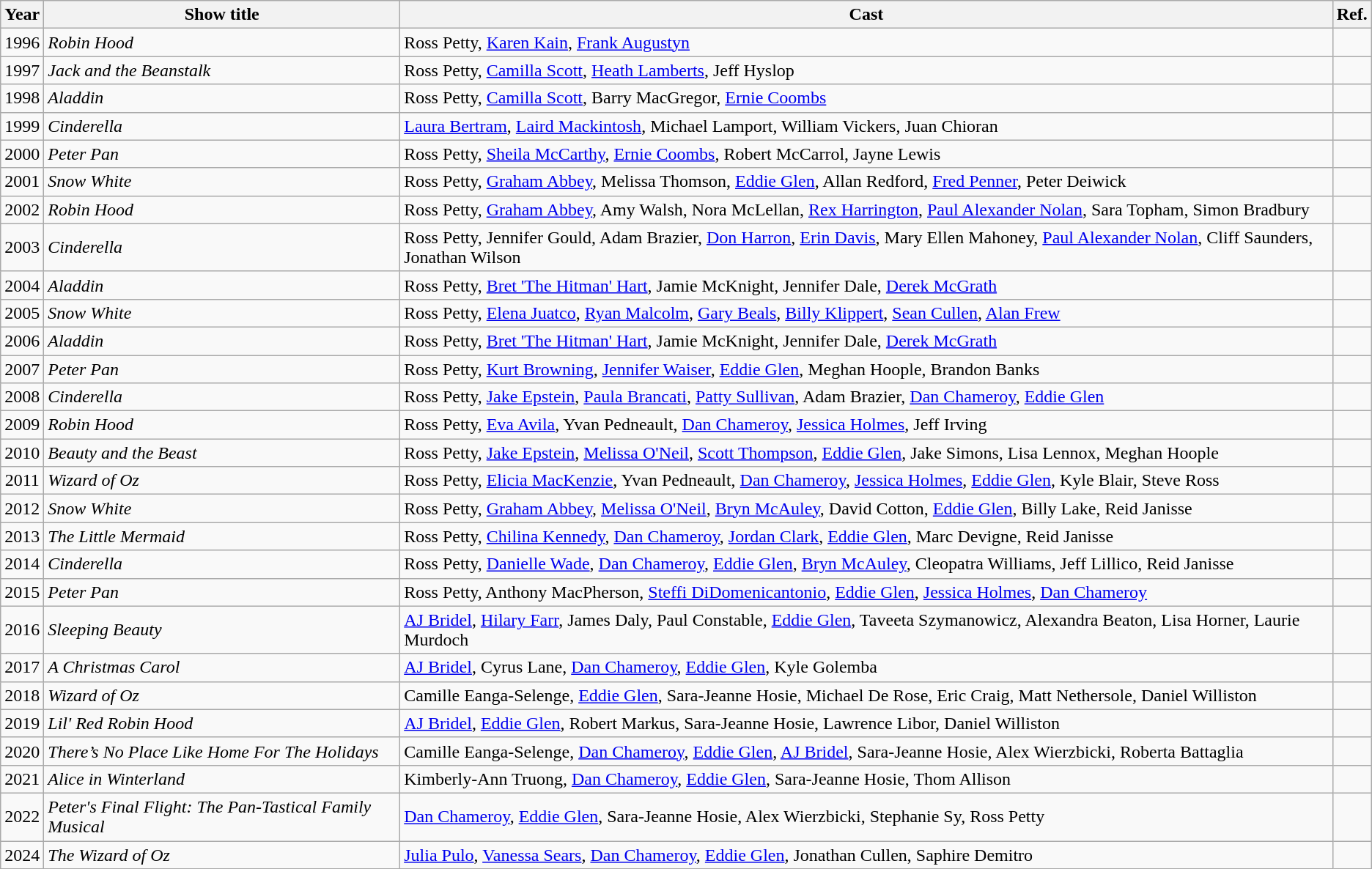<table class="wikitable">
<tr>
<th>Year</th>
<th>Show title</th>
<th>Cast</th>
<th>Ref.</th>
</tr>
<tr>
<td align="center">1996</td>
<td><em>Robin Hood</em></td>
<td>Ross Petty, <a href='#'>Karen Kain</a>, <a href='#'>Frank Augustyn</a></td>
<td></td>
</tr>
<tr>
<td align="center">1997</td>
<td><em>Jack and the Beanstalk</em></td>
<td>Ross Petty, <a href='#'>Camilla Scott</a>, <a href='#'>Heath Lamberts</a>, Jeff Hyslop</td>
<td></td>
</tr>
<tr>
<td align="center">1998</td>
<td><em>Aladdin</em></td>
<td>Ross Petty, <a href='#'>Camilla Scott</a>, Barry MacGregor, <a href='#'>Ernie Coombs</a></td>
<td></td>
</tr>
<tr>
<td align="center">1999</td>
<td><em>Cinderella</em></td>
<td><a href='#'>Laura Bertram</a>, <a href='#'>Laird Mackintosh</a>, Michael Lamport, William Vickers, Juan Chioran</td>
<td></td>
</tr>
<tr>
<td align="center">2000</td>
<td><em>Peter Pan</em></td>
<td>Ross Petty, <a href='#'>Sheila McCarthy</a>, <a href='#'>Ernie Coombs</a>, Robert McCarrol, Jayne Lewis</td>
<td></td>
</tr>
<tr>
<td align="center">2001</td>
<td><em>Snow White</em></td>
<td>Ross Petty, <a href='#'>Graham Abbey</a>, Melissa Thomson, <a href='#'>Eddie Glen</a>, Allan Redford, <a href='#'>Fred Penner</a>, Peter Deiwick</td>
<td></td>
</tr>
<tr>
<td align="center">2002</td>
<td><em>Robin Hood</em></td>
<td>Ross Petty, <a href='#'>Graham Abbey</a>, Amy Walsh, Nora McLellan, <a href='#'>Rex Harrington</a>, <a href='#'>Paul Alexander Nolan</a>, Sara Topham, Simon Bradbury</td>
<td></td>
</tr>
<tr>
<td align="center">2003</td>
<td><em>Cinderella</em></td>
<td>Ross Petty, Jennifer Gould, Adam Brazier, <a href='#'>Don Harron</a>, <a href='#'>Erin Davis</a>, Mary Ellen Mahoney, <a href='#'>Paul Alexander Nolan</a>, Cliff Saunders, Jonathan Wilson</td>
<td></td>
</tr>
<tr>
<td align="center">2004</td>
<td><em>Aladdin</em></td>
<td>Ross Petty, <a href='#'> Bret 'The Hitman' Hart</a>, Jamie McKnight, Jennifer Dale, <a href='#'>Derek McGrath</a></td>
<td></td>
</tr>
<tr>
<td align="center">2005</td>
<td><em>Snow White</em></td>
<td>Ross Petty, <a href='#'>Elena Juatco</a>, <a href='#'>Ryan Malcolm</a>, <a href='#'>Gary Beals</a>, <a href='#'>Billy Klippert</a>, <a href='#'>Sean Cullen</a>, <a href='#'>Alan Frew</a></td>
<td></td>
</tr>
<tr>
<td align="center">2006</td>
<td><em>Aladdin</em></td>
<td>Ross Petty, <a href='#'> Bret 'The Hitman' Hart</a>, Jamie McKnight, Jennifer Dale, <a href='#'>Derek McGrath</a></td>
<td></td>
</tr>
<tr>
<td align="center">2007</td>
<td><em>Peter Pan</em></td>
<td>Ross Petty, <a href='#'>Kurt Browning</a>, <a href='#'>Jennifer Waiser</a>, <a href='#'>Eddie Glen</a>, Meghan Hoople, Brandon Banks</td>
<td></td>
</tr>
<tr>
<td align="center">2008</td>
<td><em>Cinderella</em></td>
<td>Ross Petty, <a href='#'>Jake Epstein</a>, <a href='#'>Paula Brancati</a>, <a href='#'>Patty Sullivan</a>, Adam Brazier, <a href='#'>Dan Chameroy</a>, <a href='#'>Eddie Glen</a></td>
<td></td>
</tr>
<tr>
<td align="center">2009</td>
<td><em>Robin Hood</em></td>
<td>Ross Petty, <a href='#'>Eva Avila</a>, Yvan Pedneault, <a href='#'>Dan Chameroy</a>, <a href='#'>Jessica Holmes</a>, Jeff Irving</td>
<td></td>
</tr>
<tr>
<td align="center">2010</td>
<td><em>Beauty and the Beast</em></td>
<td>Ross Petty, <a href='#'>Jake Epstein</a>, <a href='#'>Melissa O'Neil</a>, <a href='#'> Scott Thompson</a>, <a href='#'>Eddie Glen</a>, Jake Simons, Lisa Lennox, Meghan Hoople</td>
<td></td>
</tr>
<tr>
<td align="center">2011</td>
<td><em>Wizard of Oz</em></td>
<td>Ross Petty, <a href='#'>Elicia MacKenzie</a>, Yvan Pedneault, <a href='#'>Dan Chameroy</a>, <a href='#'>Jessica Holmes</a>, <a href='#'>Eddie Glen</a>, Kyle Blair, Steve Ross</td>
<td></td>
</tr>
<tr>
<td align="center">2012</td>
<td><em>Snow White</em></td>
<td>Ross Petty, <a href='#'>Graham Abbey</a>, <a href='#'>Melissa O'Neil</a>, <a href='#'>Bryn McAuley</a>, David Cotton, <a href='#'>Eddie Glen</a>, Billy Lake, Reid Janisse</td>
<td></td>
</tr>
<tr>
<td align="center">2013</td>
<td><em>The Little Mermaid</em></td>
<td>Ross Petty, <a href='#'>Chilina Kennedy</a>, <a href='#'>Dan Chameroy</a>, <a href='#'> Jordan Clark</a>, <a href='#'>Eddie Glen</a>, Marc Devigne, Reid Janisse</td>
<td></td>
</tr>
<tr>
<td align="center">2014</td>
<td><em>Cinderella</em></td>
<td>Ross Petty, <a href='#'>Danielle Wade</a>, <a href='#'>Dan Chameroy</a>, <a href='#'>Eddie Glen</a>, <a href='#'>Bryn McAuley</a>, Cleopatra Williams, Jeff Lillico, Reid Janisse</td>
<td></td>
</tr>
<tr>
<td align="center">2015</td>
<td><em>Peter Pan</em></td>
<td>Ross Petty, Anthony MacPherson, <a href='#'>Steffi DiDomenicantonio</a>, <a href='#'>Eddie Glen</a>, <a href='#'>Jessica Holmes</a>, <a href='#'>Dan Chameroy</a></td>
<td></td>
</tr>
<tr>
<td align="center">2016</td>
<td><em>Sleeping Beauty</em></td>
<td><a href='#'>AJ Bridel</a>, <a href='#'>Hilary Farr</a>, James Daly, Paul Constable, <a href='#'>Eddie Glen</a>, Taveeta Szymanowicz, Alexandra Beaton, Lisa Horner, Laurie Murdoch</td>
<td></td>
</tr>
<tr>
<td align="center">2017</td>
<td><em>A Christmas Carol</em></td>
<td><a href='#'>AJ Bridel</a>, Cyrus Lane, <a href='#'>Dan Chameroy</a>, <a href='#'>Eddie Glen</a>, Kyle Golemba</td>
<td></td>
</tr>
<tr>
<td align="center">2018</td>
<td><em>Wizard of Oz</em></td>
<td>Camille Eanga-Selenge, <a href='#'>Eddie Glen</a>, Sara-Jeanne Hosie, Michael De Rose, Eric Craig, Matt Nethersole, Daniel Williston</td>
<td></td>
</tr>
<tr>
<td align="center">2019</td>
<td><em>Lil' Red Robin Hood</em></td>
<td><a href='#'>AJ Bridel</a>, <a href='#'>Eddie Glen</a>, Robert Markus, Sara-Jeanne Hosie, Lawrence Libor, Daniel Williston</td>
<td></td>
</tr>
<tr>
<td align="center">2020</td>
<td><em>There’s No Place Like Home For The Holidays</em> </td>
<td>Camille Eanga-Selenge, <a href='#'>Dan Chameroy</a>, <a href='#'>Eddie Glen</a>, <a href='#'>AJ Bridel</a>, Sara-Jeanne Hosie, Alex Wierzbicki, Roberta Battaglia</td>
<td></td>
</tr>
<tr>
<td align="center">2021</td>
<td><em>Alice in Winterland</em> </td>
<td>Kimberly-Ann Truong, <a href='#'>Dan Chameroy</a>, <a href='#'>Eddie Glen</a>, Sara-Jeanne Hosie, Thom Allison</td>
<td></td>
</tr>
<tr>
<td align="center">2022</td>
<td><em>Peter's Final Flight: The Pan-Tastical Family Musical</em></td>
<td><a href='#'>Dan Chameroy</a>, <a href='#'>Eddie Glen</a>, Sara-Jeanne Hosie, Alex Wierzbicki, Stephanie Sy, Ross Petty</td>
<td></td>
</tr>
<tr>
<td>2024</td>
<td><em>The Wizard of Oz</em> </td>
<td><a href='#'>Julia Pulo</a>, <a href='#'>Vanessa Sears</a>, <a href='#'>Dan Chameroy</a>, <a href='#'>Eddie Glen</a>, Jonathan Cullen, Saphire Demitro</td>
<td></td>
</tr>
</table>
